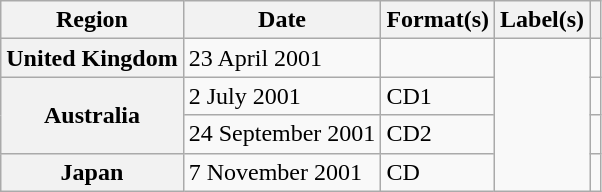<table class="wikitable plainrowheaders">
<tr>
<th scope="col">Region</th>
<th scope="col">Date</th>
<th scope="col">Format(s)</th>
<th scope="col">Label(s)</th>
<th scope="col"></th>
</tr>
<tr>
<th scope="row">United Kingdom</th>
<td>23 April 2001</td>
<td></td>
<td rowspan="4"></td>
<td></td>
</tr>
<tr>
<th scope="row" rowspan="2">Australia</th>
<td>2 July 2001</td>
<td>CD1</td>
<td></td>
</tr>
<tr>
<td>24 September 2001</td>
<td>CD2</td>
<td></td>
</tr>
<tr>
<th scope="row">Japan</th>
<td>7 November 2001</td>
<td>CD</td>
<td></td>
</tr>
</table>
